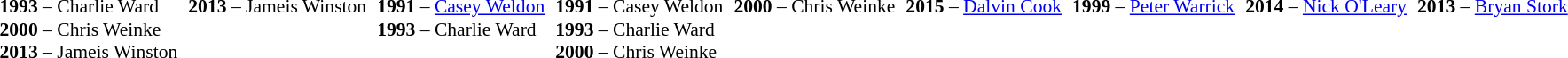<table cellpadding="3" style="font-size:.9em">
<tr>
</tr>
<tr>
</tr>
<tr style="vertical-align:top;">
<td><strong>1993</strong> – Charlie Ward<br><strong>2000</strong> – Chris Weinke<br><strong>2013</strong> – Jameis Winston</td>
<td><strong>2013</strong> – Jameis Winston</td>
<td><strong>1991</strong> – <a href='#'>Casey Weldon</a><br><strong>1993</strong> – Charlie Ward</td>
<td><strong>1991</strong> – Casey Weldon<br><strong>1993</strong> – Charlie Ward<br><strong>2000</strong> – Chris Weinke</td>
<td><strong>2000</strong> – Chris Weinke</td>
<td><strong>2015</strong> – <a href='#'>Dalvin Cook</a></td>
<td><strong>1999</strong> – <a href='#'>Peter Warrick</a></td>
<td><strong>2014</strong> – <a href='#'>Nick O'Leary</a></td>
<td><strong>2013</strong> – <a href='#'>Bryan Stork</a></td>
</tr>
</table>
